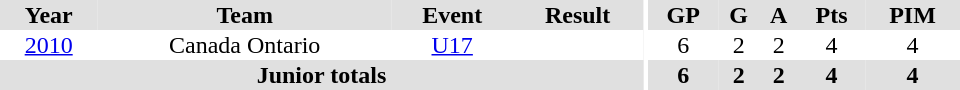<table border="0" cellpadding="1" cellspacing="0" ID="Table3" style="text-align:center; width:40em">
<tr ALIGN="center" bgcolor="#e0e0e0">
<th>Year</th>
<th>Team</th>
<th>Event</th>
<th>Result</th>
<th rowspan="99" bgcolor="#ffffff"></th>
<th>GP</th>
<th>G</th>
<th>A</th>
<th>Pts</th>
<th>PIM</th>
</tr>
<tr>
<td><a href='#'>2010</a></td>
<td>Canada Ontario</td>
<td><a href='#'>U17</a></td>
<td></td>
<td>6</td>
<td>2</td>
<td>2</td>
<td>4</td>
<td>4</td>
</tr>
<tr bgcolor="#e0e0e0">
<th colspan=4>Junior totals</th>
<th>6</th>
<th>2</th>
<th>2</th>
<th>4</th>
<th>4</th>
</tr>
</table>
